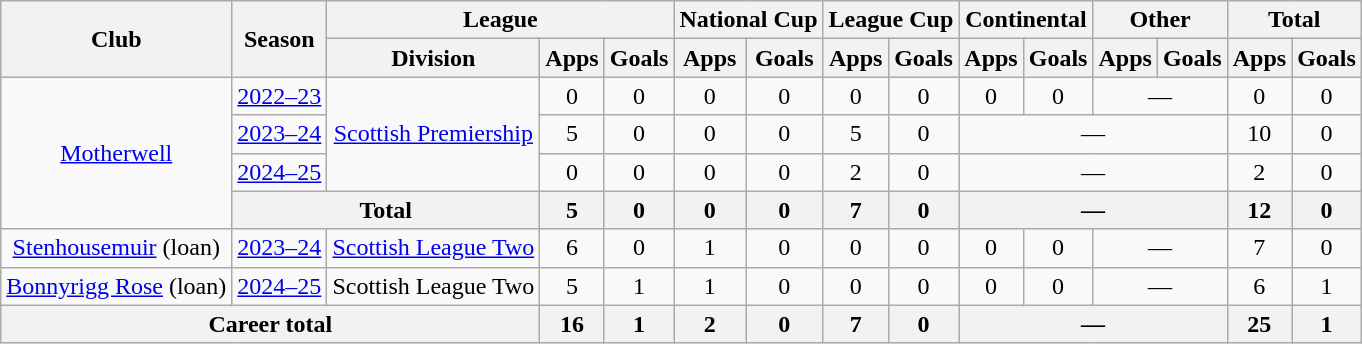<table class="wikitable" style="text-align:center">
<tr>
<th rowspan="2">Club</th>
<th rowspan="2">Season</th>
<th colspan="3">League</th>
<th colspan="2">National Cup</th>
<th colspan="2">League Cup </th>
<th colspan="2">Continental</th>
<th colspan="2">Other</th>
<th colspan="2">Total</th>
</tr>
<tr>
<th>Division</th>
<th>Apps</th>
<th>Goals</th>
<th>Apps</th>
<th>Goals</th>
<th>Apps</th>
<th>Goals</th>
<th>Apps</th>
<th>Goals</th>
<th>Apps</th>
<th>Goals</th>
<th>Apps</th>
<th>Goals</th>
</tr>
<tr>
<td rowspan="4"><a href='#'>Motherwell</a></td>
<td><a href='#'>2022–23</a></td>
<td rowspan="3"><a href='#'>Scottish Premiership</a></td>
<td>0</td>
<td>0</td>
<td>0</td>
<td>0</td>
<td>0</td>
<td>0</td>
<td>0</td>
<td>0</td>
<td colspan="2">—</td>
<td>0</td>
<td>0</td>
</tr>
<tr>
<td><a href='#'>2023–24</a></td>
<td>5</td>
<td>0</td>
<td>0</td>
<td>0</td>
<td>5</td>
<td>0</td>
<td colspan="4">—</td>
<td>10</td>
<td>0</td>
</tr>
<tr>
<td><a href='#'>2024–25</a></td>
<td>0</td>
<td>0</td>
<td>0</td>
<td>0</td>
<td>2</td>
<td>0</td>
<td colspan="4">—</td>
<td>2</td>
<td>0</td>
</tr>
<tr>
<th colspan="2">Total</th>
<th>5</th>
<th>0</th>
<th>0</th>
<th>0</th>
<th>7</th>
<th>0</th>
<th colspan="4">—</th>
<th>12</th>
<th>0</th>
</tr>
<tr>
<td><a href='#'>Stenhousemuir</a> (loan)</td>
<td><a href='#'>2023–24</a></td>
<td><a href='#'>Scottish League Two</a></td>
<td>6</td>
<td>0</td>
<td>1</td>
<td>0</td>
<td>0</td>
<td>0</td>
<td>0</td>
<td>0</td>
<td colspan="2">—</td>
<td>7</td>
<td>0</td>
</tr>
<tr>
<td><a href='#'>Bonnyrigg Rose</a> (loan)</td>
<td><a href='#'>2024–25</a></td>
<td>Scottish League Two</td>
<td>5</td>
<td>1</td>
<td>1</td>
<td>0</td>
<td>0</td>
<td>0</td>
<td>0</td>
<td>0</td>
<td colspan="2">—</td>
<td>6</td>
<td>1</td>
</tr>
<tr>
<th colspan="3">Career total</th>
<th>16</th>
<th>1</th>
<th>2</th>
<th>0</th>
<th>7</th>
<th>0</th>
<th colspan="4">—</th>
<th>25</th>
<th>1</th>
</tr>
</table>
